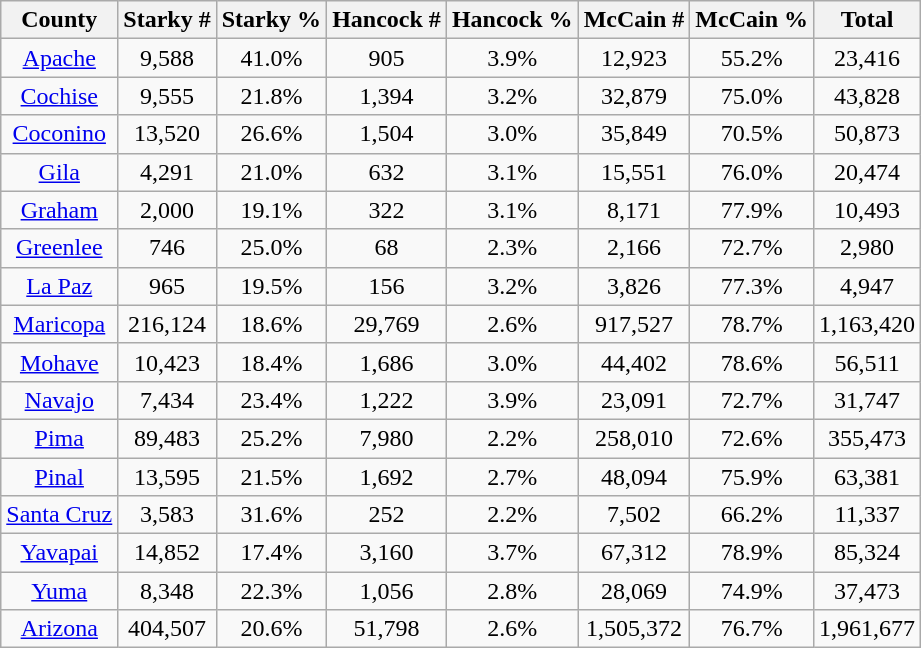<table class="sortable wikitable">
<tr>
<th>County</th>
<th>Starky #</th>
<th>Starky %</th>
<th>Hancock #</th>
<th>Hancock %</th>
<th>McCain #</th>
<th>McCain %</th>
<th>Total</th>
</tr>
<tr>
<td align=center ><a href='#'>Apache</a></td>
<td align=center>9,588</td>
<td align=center>41.0%</td>
<td align=center>905</td>
<td align=center>3.9%</td>
<td align=center>12,923</td>
<td align=center>55.2%</td>
<td align=center>23,416</td>
</tr>
<tr>
<td align=center ><a href='#'>Cochise</a></td>
<td align=center>9,555</td>
<td align=center>21.8%</td>
<td align=center>1,394</td>
<td align=center>3.2%</td>
<td align=center>32,879</td>
<td align=center>75.0%</td>
<td align=center>43,828</td>
</tr>
<tr>
<td align=center ><a href='#'>Coconino</a></td>
<td align=center>13,520</td>
<td align=center>26.6%</td>
<td align=center>1,504</td>
<td align=center>3.0%</td>
<td align=center>35,849</td>
<td align=center>70.5%</td>
<td align=center>50,873</td>
</tr>
<tr>
<td align=center ><a href='#'>Gila</a></td>
<td align=center>4,291</td>
<td align=center>21.0%</td>
<td align=center>632</td>
<td align=center>3.1%</td>
<td align=center>15,551</td>
<td align=center>76.0%</td>
<td align=center>20,474</td>
</tr>
<tr>
<td align=center ><a href='#'>Graham</a></td>
<td align=center>2,000</td>
<td align=center>19.1%</td>
<td align=center>322</td>
<td align=center>3.1%</td>
<td align=center>8,171</td>
<td align=center>77.9%</td>
<td align=center>10,493</td>
</tr>
<tr>
<td align=center ><a href='#'>Greenlee</a></td>
<td align=center>746</td>
<td align=center>25.0%</td>
<td align=center>68</td>
<td align=center>2.3%</td>
<td align=center>2,166</td>
<td align=center>72.7%</td>
<td align=center>2,980</td>
</tr>
<tr>
<td align=center ><a href='#'>La Paz</a></td>
<td align=center>965</td>
<td align=center>19.5%</td>
<td align=center>156</td>
<td align=center>3.2%</td>
<td align=center>3,826</td>
<td align=center>77.3%</td>
<td align=center>4,947</td>
</tr>
<tr>
<td align=center ><a href='#'>Maricopa</a></td>
<td align=center>216,124</td>
<td align=center>18.6%</td>
<td align=center>29,769</td>
<td align=center>2.6%</td>
<td align=center>917,527</td>
<td align=center>78.7%</td>
<td align=center>1,163,420</td>
</tr>
<tr>
<td align=center ><a href='#'>Mohave</a></td>
<td align=center>10,423</td>
<td align=center>18.4%</td>
<td align=center>1,686</td>
<td align=center>3.0%</td>
<td align=center>44,402</td>
<td align=center>78.6%</td>
<td align=center>56,511</td>
</tr>
<tr>
<td align=center ><a href='#'>Navajo</a></td>
<td align=center>7,434</td>
<td align=center>23.4%</td>
<td align=center>1,222</td>
<td align=center>3.9%</td>
<td align=center>23,091</td>
<td align=center>72.7%</td>
<td align=center>31,747</td>
</tr>
<tr>
<td align=center ><a href='#'>Pima</a></td>
<td align=center>89,483</td>
<td align=center>25.2%</td>
<td align=center>7,980</td>
<td align=center>2.2%</td>
<td align=center>258,010</td>
<td align=center>72.6%</td>
<td align=center>355,473</td>
</tr>
<tr>
<td align=center ><a href='#'>Pinal</a></td>
<td align=center>13,595</td>
<td align=center>21.5%</td>
<td align=center>1,692</td>
<td align=center>2.7%</td>
<td align=center>48,094</td>
<td align=center>75.9%</td>
<td align=center>63,381</td>
</tr>
<tr>
<td align=center ><a href='#'>Santa Cruz</a></td>
<td align=center>3,583</td>
<td align=center>31.6%</td>
<td align=center>252</td>
<td align=center>2.2%</td>
<td align=center>7,502</td>
<td align=center>66.2%</td>
<td align=center>11,337</td>
</tr>
<tr>
<td align=center ><a href='#'>Yavapai</a></td>
<td align=center>14,852</td>
<td align=center>17.4%</td>
<td align=center>3,160</td>
<td align=center>3.7%</td>
<td align=center>67,312</td>
<td align=center>78.9%</td>
<td align=center>85,324</td>
</tr>
<tr>
<td align=center ><a href='#'>Yuma</a></td>
<td align=center>8,348</td>
<td align=center>22.3%</td>
<td align=center>1,056</td>
<td align=center>2.8%</td>
<td align=center>28,069</td>
<td align=center>74.9%</td>
<td align=center>37,473</td>
</tr>
<tr>
<td align=center ><a href='#'>Arizona</a></td>
<td align=center>404,507</td>
<td align=center>20.6%</td>
<td align=center>51,798</td>
<td align=center>2.6%</td>
<td align=center>1,505,372</td>
<td align=center>76.7%</td>
<td align=center>1,961,677</td>
</tr>
</table>
